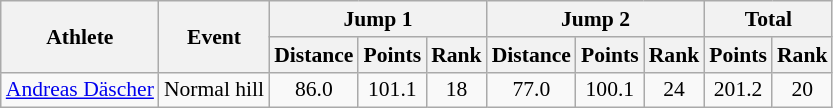<table class="wikitable" style="font-size:90%">
<tr>
<th rowspan="2">Athlete</th>
<th rowspan="2">Event</th>
<th colspan="3">Jump 1</th>
<th colspan="3">Jump 2</th>
<th colspan="2">Total</th>
</tr>
<tr>
<th>Distance</th>
<th>Points</th>
<th>Rank</th>
<th>Distance</th>
<th>Points</th>
<th>Rank</th>
<th>Points</th>
<th>Rank</th>
</tr>
<tr>
<td><a href='#'>Andreas Däscher</a></td>
<td>Normal hill</td>
<td align="center">86.0</td>
<td align="center">101.1</td>
<td align="center">18</td>
<td align="center">77.0</td>
<td align="center">100.1</td>
<td align="center">24</td>
<td align="center">201.2</td>
<td align="center">20</td>
</tr>
</table>
